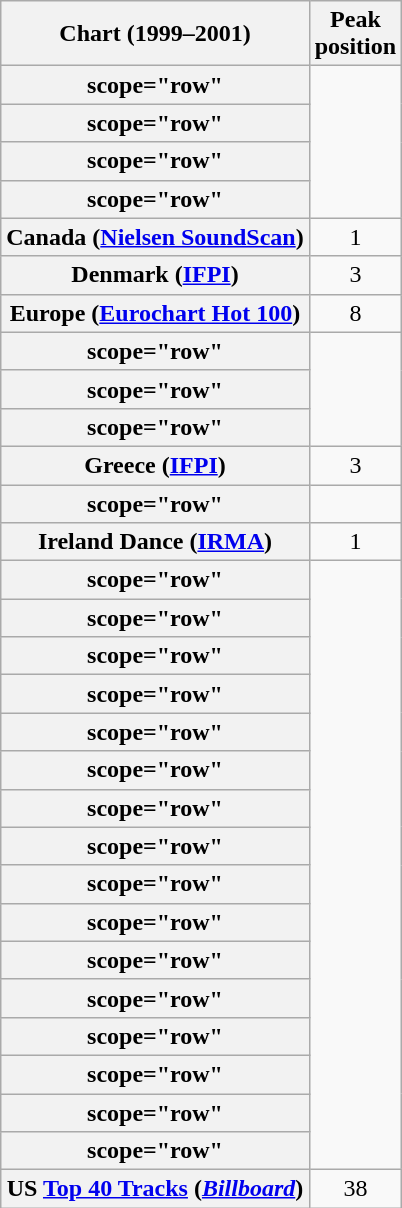<table class="wikitable sortable plainrowheaders" style="text-align:center">
<tr>
<th>Chart (1999–2001)</th>
<th>Peak<br>position</th>
</tr>
<tr>
<th>scope="row"</th>
</tr>
<tr>
<th>scope="row"</th>
</tr>
<tr>
<th>scope="row"</th>
</tr>
<tr>
<th>scope="row"</th>
</tr>
<tr>
<th scope="row">Canada (<a href='#'>Nielsen SoundScan</a>)</th>
<td>1</td>
</tr>
<tr>
<th scope="row">Denmark (<a href='#'>IFPI</a>)</th>
<td>3</td>
</tr>
<tr>
<th scope="row">Europe (<a href='#'>Eurochart Hot 100</a>)</th>
<td>8</td>
</tr>
<tr>
<th>scope="row"</th>
</tr>
<tr>
<th>scope="row"</th>
</tr>
<tr>
<th>scope="row"</th>
</tr>
<tr>
<th scope="row">Greece (<a href='#'>IFPI</a>)</th>
<td>3</td>
</tr>
<tr>
<th>scope="row"</th>
</tr>
<tr>
<th scope="row">Ireland Dance (<a href='#'>IRMA</a>)</th>
<td>1</td>
</tr>
<tr>
<th>scope="row"</th>
</tr>
<tr>
<th>scope="row"</th>
</tr>
<tr>
<th>scope="row"</th>
</tr>
<tr>
<th>scope="row"</th>
</tr>
<tr>
<th>scope="row"</th>
</tr>
<tr>
<th>scope="row"</th>
</tr>
<tr>
<th>scope="row"</th>
</tr>
<tr>
<th>scope="row"</th>
</tr>
<tr>
<th>scope="row"</th>
</tr>
<tr>
<th>scope="row"</th>
</tr>
<tr>
<th>scope="row"</th>
</tr>
<tr>
<th>scope="row"</th>
</tr>
<tr>
<th>scope="row"</th>
</tr>
<tr>
<th>scope="row"</th>
</tr>
<tr>
<th>scope="row"</th>
</tr>
<tr>
<th>scope="row"</th>
</tr>
<tr>
<th scope="row">US <a href='#'>Top 40 Tracks</a> (<a href='#'><em>Billboard</em></a>)</th>
<td>38</td>
</tr>
</table>
